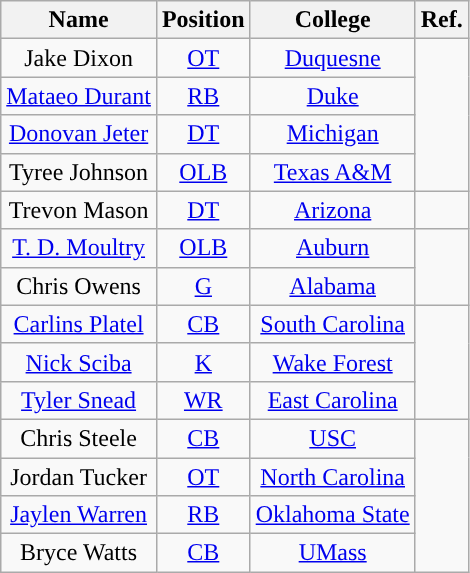<table class="wikitable" style="text-align:center">
<tr>
<th>Name</th>
<th>Position</th>
<th>College</th>
<th>Ref.</th>
</tr>
<tr>
<td>Jake Dixon</td>
<td><a href='#'>OT</a></td>
<td><a href='#'>Duquesne</a></td>
<td rowspan = 4></td>
</tr>
<tr>
<td><a href='#'>Mataeo Durant</a></td>
<td><a href='#'>RB</a></td>
<td><a href='#'>Duke</a></td>
</tr>
<tr>
<td><a href='#'>Donovan Jeter</a></td>
<td><a href='#'>DT</a></td>
<td><a href='#'>Michigan</a></td>
</tr>
<tr>
<td>Tyree Johnson</td>
<td><a href='#'>OLB</a></td>
<td><a href='#'>Texas A&M</a></td>
</tr>
<tr>
<td>Trevon Mason</td>
<td><a href='#'>DT</a></td>
<td><a href='#'>Arizona</a></td>
<td></td>
</tr>
<tr>
<td><a href='#'>T. D. Moultry</a></td>
<td><a href='#'>OLB</a></td>
<td><a href='#'>Auburn</a></td>
<td rowspan = 2></td>
</tr>
<tr>
<td>Chris Owens</td>
<td><a href='#'>G</a></td>
<td><a href='#'>Alabama</a></td>
</tr>
<tr>
<td><a href='#'>Carlins Platel</a></td>
<td><a href='#'>CB</a></td>
<td><a href='#'>South Carolina</a></td>
<td rowspan = 3></td>
</tr>
<tr>
<td><a href='#'>Nick Sciba</a></td>
<td><a href='#'>K</a></td>
<td><a href='#'>Wake Forest</a></td>
</tr>
<tr>
<td><a href='#'>Tyler Snead</a></td>
<td><a href='#'>WR</a></td>
<td><a href='#'>East Carolina</a></td>
</tr>
<tr>
<td>Chris Steele</td>
<td><a href='#'>CB</a></td>
<td><a href='#'>USC</a></td>
<td rowspan = 4></td>
</tr>
<tr>
<td>Jordan Tucker</td>
<td><a href='#'>OT</a></td>
<td><a href='#'>North Carolina</a></td>
</tr>
<tr>
<td><a href='#'>Jaylen Warren</a></td>
<td><a href='#'>RB</a></td>
<td><a href='#'>Oklahoma State</a></td>
</tr>
<tr>
<td>Bryce Watts</td>
<td><a href='#'>CB</a></td>
<td><a href='#'>UMass</a></td>
</tr>
</table>
